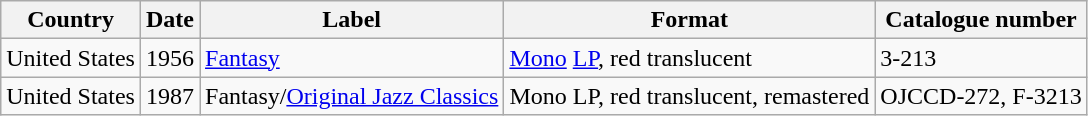<table class="wikitable">
<tr>
<th>Country</th>
<th>Date</th>
<th>Label</th>
<th>Format</th>
<th>Catalogue number</th>
</tr>
<tr>
<td rowspan=1>United States</td>
<td rowspan=1>1956</td>
<td rowspan=1><a href='#'>Fantasy</a></td>
<td><a href='#'>Mono</a> <a href='#'>LP</a>, red translucent</td>
<td>3-213</td>
</tr>
<tr>
<td rowspan=1>United States</td>
<td rowspan=1>1987</td>
<td rowspan=1>Fantasy/<a href='#'>Original Jazz Classics</a></td>
<td>Mono LP, red translucent, remastered</td>
<td>OJCCD-272, F-3213</td>
</tr>
</table>
